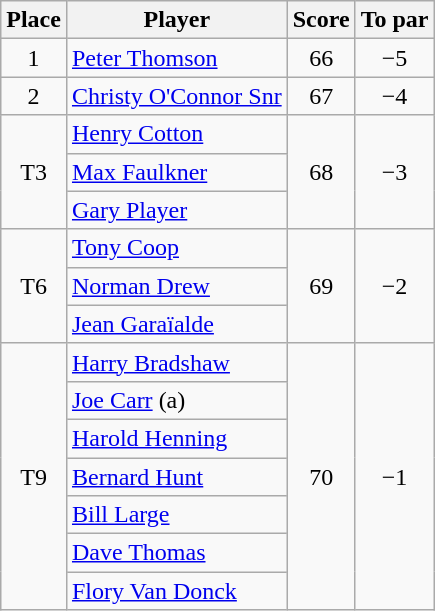<table class="wikitable">
<tr>
<th>Place</th>
<th>Player</th>
<th>Score</th>
<th>To par</th>
</tr>
<tr>
<td align=center>1</td>
<td> <a href='#'>Peter Thomson</a></td>
<td align=center>66</td>
<td align=center>−5</td>
</tr>
<tr>
<td align=center>2</td>
<td> <a href='#'>Christy O'Connor Snr</a></td>
<td align=center>67</td>
<td align=center>−4</td>
</tr>
<tr>
<td rowspan="3" align=center>T3</td>
<td> <a href='#'>Henry Cotton</a></td>
<td rowspan="3" align=center>68</td>
<td rowspan="3" align=center>−3</td>
</tr>
<tr>
<td> <a href='#'>Max Faulkner</a></td>
</tr>
<tr>
<td> <a href='#'>Gary Player</a></td>
</tr>
<tr>
<td rowspan="3" align=center>T6</td>
<td> <a href='#'>Tony Coop</a></td>
<td rowspan="3" align=center>69</td>
<td rowspan="3" align=center>−2</td>
</tr>
<tr>
<td> <a href='#'>Norman Drew</a></td>
</tr>
<tr>
<td> <a href='#'>Jean Garaïalde</a></td>
</tr>
<tr>
<td rowspan="7" align=center>T9</td>
<td> <a href='#'>Harry Bradshaw</a></td>
<td rowspan="7" align=center>70</td>
<td rowspan="7" align=center>−1</td>
</tr>
<tr>
<td> <a href='#'>Joe Carr</a> (a)</td>
</tr>
<tr>
<td> <a href='#'>Harold Henning</a></td>
</tr>
<tr>
<td> <a href='#'>Bernard Hunt</a></td>
</tr>
<tr>
<td> <a href='#'>Bill Large</a></td>
</tr>
<tr>
<td> <a href='#'>Dave Thomas</a></td>
</tr>
<tr>
<td> <a href='#'>Flory Van Donck</a></td>
</tr>
</table>
